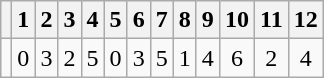<table class="wikitable" style="text-align:center;">
<tr>
<th></th>
<th>1</th>
<th>2</th>
<th>3</th>
<th>4</th>
<th>5</th>
<th>6</th>
<th>7</th>
<th>8</th>
<th>9</th>
<th>10</th>
<th>11</th>
<th>12</th>
</tr>
<tr>
<td></td>
<td>0</td>
<td>3</td>
<td>2</td>
<td>5</td>
<td>0</td>
<td>3</td>
<td>5</td>
<td>1</td>
<td>4</td>
<td>6</td>
<td>2</td>
<td>4</td>
</tr>
</table>
